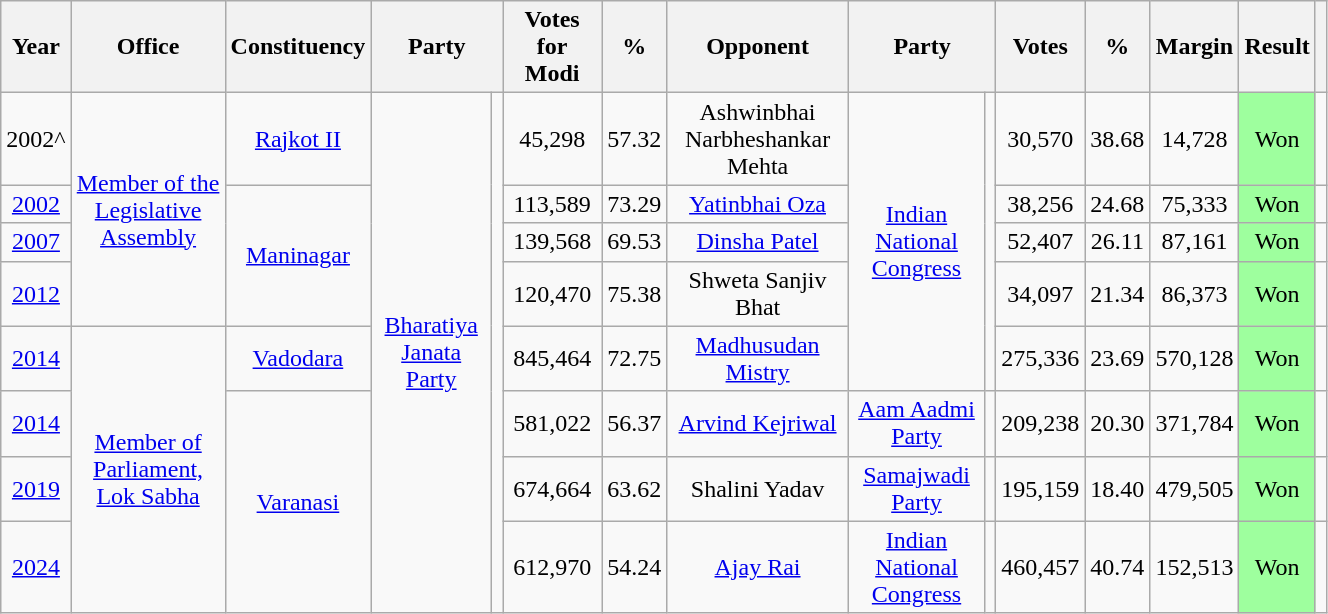<table class="wikitable" style="width:70%; text-align: center;">
<tr>
<th>Year</th>
<th>Office</th>
<th>Constituency</th>
<th colspan="2">Party</th>
<th>Votes for Modi</th>
<th>%</th>
<th>Opponent</th>
<th colspan="2">Party</th>
<th>Votes</th>
<th>%</th>
<th>Margin</th>
<th>Result</th>
<th></th>
</tr>
<tr>
<td>2002^</td>
<td rowspan="4"><a href='#'>Member of the Legislative Assembly</a></td>
<td><a href='#'>Rajkot II</a></td>
<td rowspan="8"><a href='#'>Bharatiya Janata Party</a></td>
<td rowspan="8"></td>
<td>45,298</td>
<td>57.32</td>
<td>Ashwinbhai Narbheshankar Mehta</td>
<td rowspan="5"><a href='#'>Indian National Congress</a></td>
<td rowspan="5"></td>
<td>30,570</td>
<td>38.68</td>
<td>14,728</td>
<td style="background:#9EFF9E;color:#000;vertical-align:middle;text-align:center;" class="yes table-yes2 notheme">Won</td>
<td></td>
</tr>
<tr>
<td><a href='#'>2002</a></td>
<td rowspan="3"><a href='#'>Maninagar</a></td>
<td>113,589</td>
<td>73.29</td>
<td><a href='#'>Yatinbhai Oza</a></td>
<td>38,256</td>
<td>24.68</td>
<td>75,333</td>
<td style="background:#9EFF9E;color:#000;vertical-align:middle;text-align:center;" class="yes table-yes2 notheme">Won</td>
<td></td>
</tr>
<tr>
<td><a href='#'>2007</a></td>
<td>139,568</td>
<td>69.53</td>
<td><a href='#'>Dinsha Patel</a></td>
<td>52,407</td>
<td>26.11</td>
<td>87,161</td>
<td style="background:#9EFF9E;color:#000;vertical-align:middle;text-align:center;" class="yes table-yes2 notheme">Won</td>
<td></td>
</tr>
<tr>
<td><a href='#'>2012</a></td>
<td>120,470</td>
<td>75.38</td>
<td>Shweta Sanjiv Bhat</td>
<td>34,097</td>
<td>21.34</td>
<td>86,373</td>
<td style="background:#9EFF9E;color:#000;vertical-align:middle;text-align:center;" class="yes table-yes2 notheme">Won</td>
<td></td>
</tr>
<tr>
<td><a href='#'>2014</a></td>
<td rowspan="4"><a href='#'>Member of Parliament, Lok Sabha</a></td>
<td><a href='#'>Vadodara</a></td>
<td>845,464</td>
<td>72.75</td>
<td><a href='#'>Madhusudan Mistry</a></td>
<td>275,336</td>
<td>23.69</td>
<td>570,128</td>
<td style="background:#9EFF9E;color:#000;vertical-align:middle;text-align:center;" class="yes table-yes2 notheme">Won</td>
<td></td>
</tr>
<tr>
<td><a href='#'>2014</a></td>
<td rowspan="3"><a href='#'>Varanasi</a></td>
<td>581,022</td>
<td>56.37</td>
<td><a href='#'>Arvind Kejriwal</a></td>
<td><a href='#'>Aam Aadmi Party</a></td>
<td></td>
<td>209,238</td>
<td>20.30</td>
<td>371,784</td>
<td style="background:#9EFF9E;color:#000;vertical-align:middle;text-align:center;" class="yes table-yes2 notheme">Won</td>
<td></td>
</tr>
<tr>
<td><a href='#'>2019</a></td>
<td>674,664</td>
<td>63.62</td>
<td>Shalini Yadav</td>
<td><a href='#'>Samajwadi Party</a></td>
<td></td>
<td>195,159</td>
<td>18.40</td>
<td>479,505</td>
<td style="background:#9EFF9E;color:#000;vertical-align:middle;text-align:center;" class="yes table-yes2 notheme">Won</td>
<td></td>
</tr>
<tr>
<td><a href='#'>2024</a></td>
<td>612,970</td>
<td>54.24</td>
<td><a href='#'>Ajay Rai</a></td>
<td><a href='#'>Indian National Congress</a></td>
<td></td>
<td>460,457</td>
<td>40.74</td>
<td>152,513</td>
<td style="background:#9EFF9E;color:#000;vertical-align:middle;text-align:center;" class="yes table-yes2 notheme">Won</td>
<td></td>
</tr>
</table>
